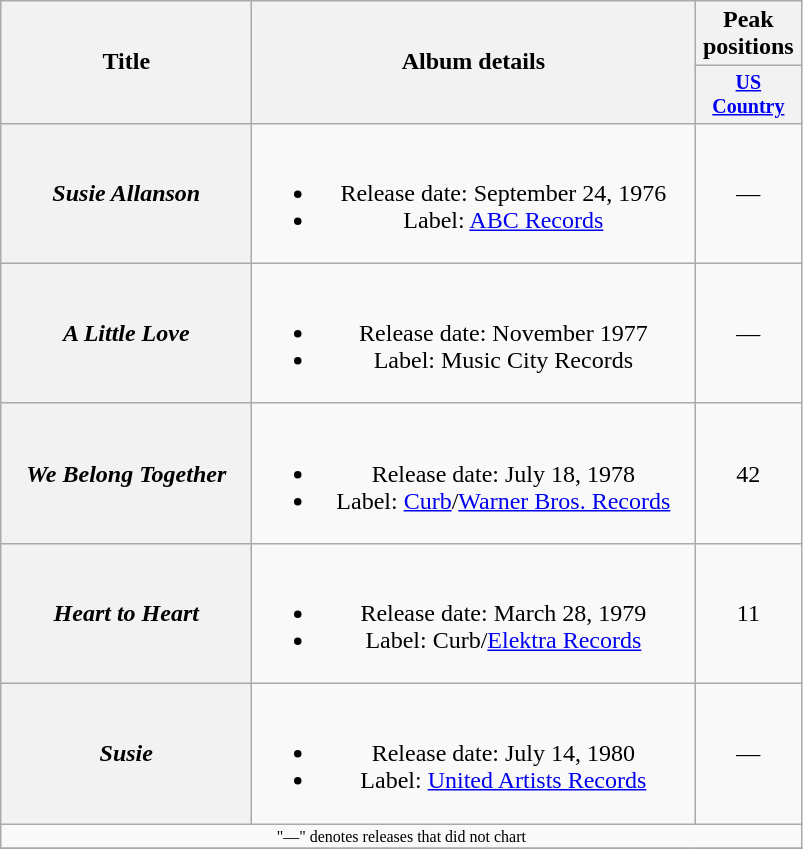<table class="wikitable plainrowheaders" style="text-align:center;">
<tr>
<th rowspan="2" style="width:10em;">Title</th>
<th rowspan="2" style="width:18em;">Album details</th>
<th>Peak positions</th>
</tr>
<tr style="font-size:smaller;">
<th width="65"><a href='#'>US Country</a></th>
</tr>
<tr>
<th scope="row"><em>Susie Allanson</em></th>
<td><br><ul><li>Release date: September 24, 1976</li><li>Label: <a href='#'>ABC Records</a></li></ul></td>
<td>—</td>
</tr>
<tr>
<th scope="row"><em>A Little Love</em></th>
<td><br><ul><li>Release date: November 1977</li><li>Label: Music City Records</li></ul></td>
<td>—</td>
</tr>
<tr>
<th scope="row"><em>We Belong Together</em></th>
<td><br><ul><li>Release date: July 18, 1978</li><li>Label: <a href='#'>Curb</a>/<a href='#'>Warner Bros. Records</a></li></ul></td>
<td>42</td>
</tr>
<tr>
<th scope="row"><em>Heart to Heart</em></th>
<td><br><ul><li>Release date: March 28, 1979</li><li>Label: Curb/<a href='#'>Elektra Records</a></li></ul></td>
<td>11</td>
</tr>
<tr>
<th scope="row"><em>Susie</em></th>
<td><br><ul><li>Release date: July 14, 1980</li><li>Label: <a href='#'>United Artists Records</a></li></ul></td>
<td>—</td>
</tr>
<tr>
<td colspan="3" style="font-size:8pt">"—" denotes releases that did not chart</td>
</tr>
<tr>
</tr>
</table>
